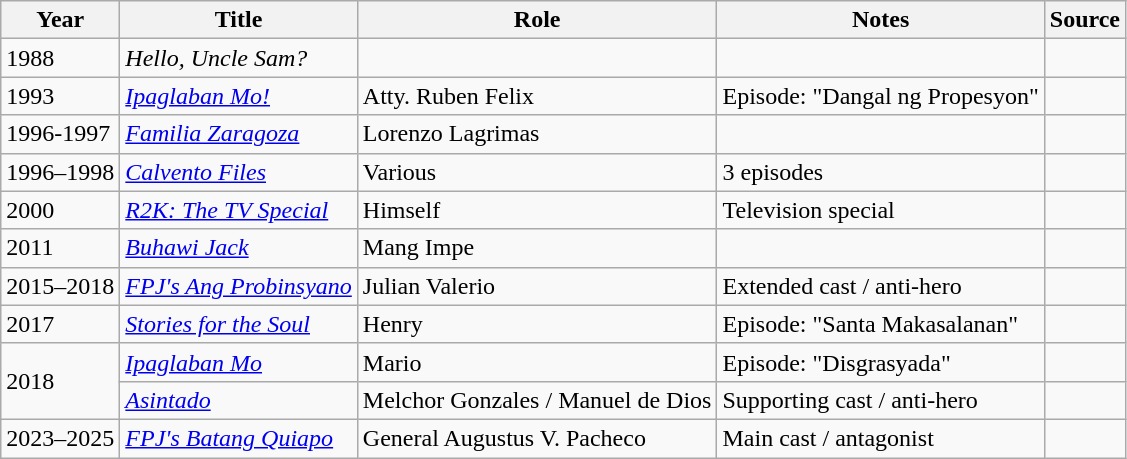<table class ="wikitable">
<tr>
<th>Year</th>
<th>Title</th>
<th>Role</th>
<th>Notes</th>
<th>Source</th>
</tr>
<tr>
<td>1988</td>
<td><em>Hello, Uncle Sam?</em></td>
<td></td>
<td></td>
<td></td>
</tr>
<tr>
<td>1993</td>
<td><em><a href='#'>Ipaglaban Mo!</a></em></td>
<td>Atty. Ruben Felix</td>
<td>Episode: "Dangal ng Propesyon"</td>
<td></td>
</tr>
<tr>
<td>1996-1997</td>
<td><em><a href='#'>Familia Zaragoza</a></em></td>
<td>Lorenzo Lagrimas</td>
<td></td>
<td></td>
</tr>
<tr>
<td>1996–1998</td>
<td><em><a href='#'>Calvento Files</a></em></td>
<td>Various</td>
<td>3 episodes</td>
<td></td>
</tr>
<tr>
<td>2000</td>
<td><em><a href='#'>R2K: The TV Special</a></em></td>
<td>Himself</td>
<td>Television special</td>
<td></td>
</tr>
<tr>
<td>2011</td>
<td><em><a href='#'>Buhawi Jack</a></em></td>
<td>Mang Impe</td>
<td></td>
<td></td>
</tr>
<tr>
<td>2015–2018</td>
<td><em><a href='#'>FPJ's Ang Probinsyano</a></em></td>
<td>Julian Valerio</td>
<td>Extended cast / anti-hero</td>
<td></td>
</tr>
<tr>
<td>2017</td>
<td><em><a href='#'>Stories for the Soul</a></em></td>
<td>Henry</td>
<td>Episode: "Santa Makasalanan"</td>
<td></td>
</tr>
<tr>
<td rowspan="2">2018</td>
<td><em><a href='#'>Ipaglaban Mo</a></em></td>
<td>Mario</td>
<td>Episode: "Disgrasyada"</td>
<td></td>
</tr>
<tr>
<td><em><a href='#'>Asintado</a></em></td>
<td>Melchor Gonzales / Manuel de Dios</td>
<td>Supporting cast / anti-hero</td>
<td></td>
</tr>
<tr>
<td>2023–2025</td>
<td><em><a href='#'>FPJ's Batang Quiapo</a></em></td>
<td>General Augustus V. Pacheco</td>
<td>Main cast / antagonist</td>
<td></td>
</tr>
</table>
